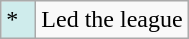<table class="wikitable">
<tr>
<td style="background:#CFECEC; width:1em">*</td>
<td>Led the league</td>
</tr>
</table>
